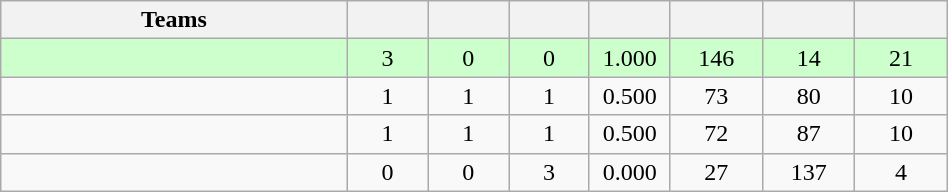<table class="wikitable" width="50%" style="text-align:center;">
<tr>
<th width="30%">Teams</th>
<th width="7%"></th>
<th width="7%"></th>
<th width="7%"></th>
<th width="7%"></th>
<th width="8%"></th>
<th width="8%"></th>
<th width="8%"></th>
</tr>
<tr bgcolor="ccffcc">
<td align=left></td>
<td>3</td>
<td>0</td>
<td>0</td>
<td>1.000</td>
<td>146</td>
<td>14</td>
<td>21</td>
</tr>
<tr>
<td align=left></td>
<td>1</td>
<td>1</td>
<td>1</td>
<td>0.500</td>
<td>73</td>
<td>80</td>
<td>10</td>
</tr>
<tr>
<td align=left></td>
<td>1</td>
<td>1</td>
<td>1</td>
<td>0.500</td>
<td>72</td>
<td>87</td>
<td>10</td>
</tr>
<tr>
<td align=left></td>
<td>0</td>
<td>0</td>
<td>3</td>
<td>0.000</td>
<td>27</td>
<td>137</td>
<td>4</td>
</tr>
</table>
